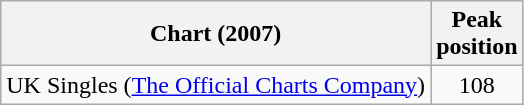<table class="wikitable plainrowheaders">
<tr>
<th scope="col">Chart (2007)</th>
<th scope="col">Peak<br>position</th>
</tr>
<tr>
<td>UK Singles (<a href='#'>The Official Charts Company</a>)</td>
<td align="center">108</td>
</tr>
</table>
